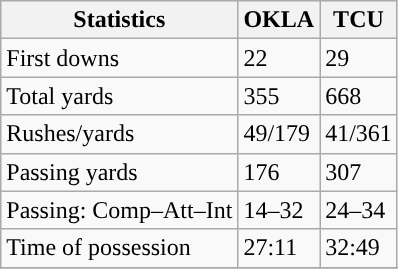<table class="wikitable" style="float: left;">
<tr>
<th>Statistics</th>
<th>OKLA</th>
<th>TCU</th>
</tr>
<tr>
<td>First downs</td>
<td>22</td>
<td>29</td>
</tr>
<tr>
<td>Total yards</td>
<td>355</td>
<td>668</td>
</tr>
<tr>
<td>Rushes/yards</td>
<td>49/179</td>
<td>41/361</td>
</tr>
<tr>
<td>Passing yards</td>
<td>176</td>
<td>307</td>
</tr>
<tr>
<td>Passing: Comp–Att–Int</td>
<td>14–32</td>
<td>24–34</td>
</tr>
<tr>
<td>Time of possession</td>
<td>27:11</td>
<td>32:49</td>
</tr>
<tr>
</tr>
</table>
